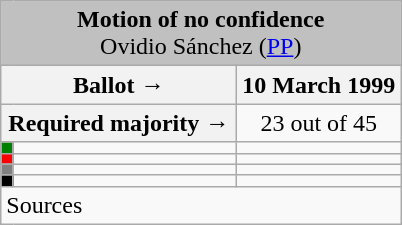<table class="wikitable" style="text-align:center;">
<tr>
<td colspan="3" align="center" bgcolor="#C0C0C0"><strong>Motion of no confidence</strong><br>Ovidio Sánchez (<a href='#'>PP</a>)</td>
</tr>
<tr>
<th colspan="2" width="150px">Ballot →</th>
<th>10 March 1999</th>
</tr>
<tr>
<th colspan="2">Required majority →</th>
<td>23 out of 45 </td>
</tr>
<tr>
<th width="1px" style="background:green;"></th>
<td align="left"></td>
<td></td>
</tr>
<tr>
<th style="color:inherit;background:red;"></th>
<td align="left"></td>
<td></td>
</tr>
<tr>
<th style="color:inherit;background:gray;"></th>
<td align="left"></td>
<td></td>
</tr>
<tr>
<th style="color:inherit;background:black;"></th>
<td align="left"></td>
<td></td>
</tr>
<tr>
<td align="left" colspan="3">Sources</td>
</tr>
</table>
